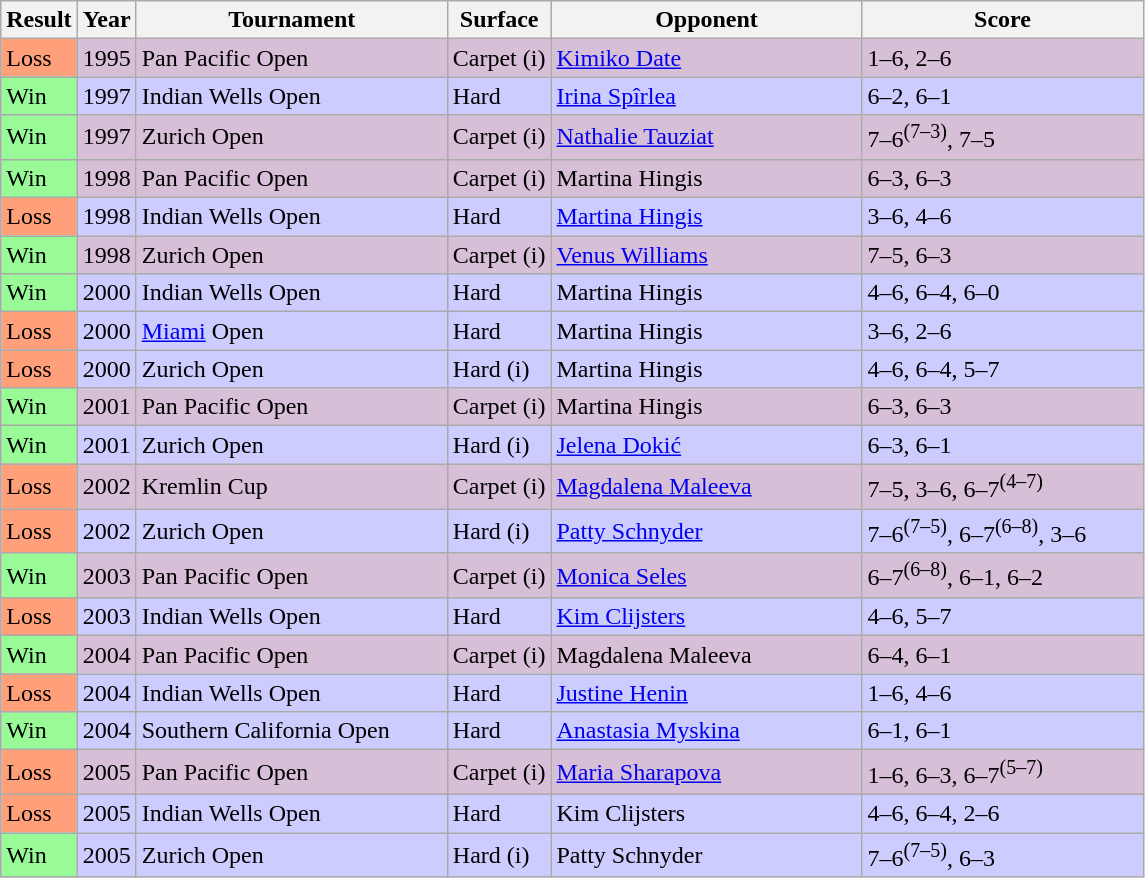<table class="sortable wikitable">
<tr>
<th style=width:30px>Result</th>
<th>Year</th>
<th style=width:200px>Tournament</th>
<th>Surface</th>
<th width=200>Opponent</th>
<th style=width:180px class=unsortable>Score</th>
</tr>
<tr bgcolor=thistle>
<td style=background:#ffa07a>Loss</td>
<td>1995</td>
<td>Pan Pacific Open</td>
<td>Carpet (i)</td>
<td> <a href='#'>Kimiko Date</a></td>
<td>1–6, 2–6</td>
</tr>
<tr style=background:#ccccff>
<td style=background:#98fb98>Win</td>
<td>1997</td>
<td>Indian Wells Open</td>
<td>Hard</td>
<td> <a href='#'>Irina Spîrlea</a></td>
<td>6–2, 6–1</td>
</tr>
<tr bgcolor=thistle>
<td style=background:#98fb98>Win</td>
<td>1997</td>
<td>Zurich Open</td>
<td>Carpet (i)</td>
<td> <a href='#'>Nathalie Tauziat</a></td>
<td>7–6<sup>(7–3)</sup>, 7–5</td>
</tr>
<tr bgcolor=thistle>
<td style=background:#98fb98>Win</td>
<td>1998</td>
<td>Pan Pacific Open</td>
<td>Carpet (i)</td>
<td> Martina Hingis</td>
<td>6–3, 6–3</td>
</tr>
<tr style=background:#ccccff>
<td style=background:#ffa07a>Loss</td>
<td>1998</td>
<td>Indian Wells Open</td>
<td>Hard</td>
<td> <a href='#'>Martina Hingis</a></td>
<td>3–6, 4–6</td>
</tr>
<tr bgcolor=thistle>
<td style=background:#98fb98>Win</td>
<td>1998</td>
<td>Zurich Open</td>
<td>Carpet (i)</td>
<td> <a href='#'>Venus Williams</a></td>
<td>7–5, 6–3</td>
</tr>
<tr style=background:#ccccff>
<td style=background:#98fb98>Win</td>
<td>2000</td>
<td>Indian Wells Open</td>
<td>Hard</td>
<td> Martina Hingis</td>
<td>4–6, 6–4, 6–0</td>
</tr>
<tr style=background:#ccccff>
<td style=background:#ffa07a>Loss</td>
<td>2000</td>
<td><a href='#'>Miami</a> Open</td>
<td>Hard</td>
<td> Martina Hingis</td>
<td>3–6, 2–6</td>
</tr>
<tr style=background:#ccccff>
<td style=background:#ffa07a>Loss</td>
<td>2000</td>
<td>Zurich Open</td>
<td>Hard (i)</td>
<td> Martina Hingis</td>
<td>4–6, 6–4, 5–7</td>
</tr>
<tr bgcolor=thistle>
<td style=background:#98fb98>Win</td>
<td>2001</td>
<td>Pan Pacific Open</td>
<td>Carpet (i)</td>
<td> Martina Hingis</td>
<td>6–3, 6–3</td>
</tr>
<tr style=background:#ccccff>
<td style=background:#98fb98>Win</td>
<td>2001</td>
<td>Zurich Open</td>
<td>Hard (i)</td>
<td> <a href='#'>Jelena Dokić</a></td>
<td>6–3, 6–1</td>
</tr>
<tr bgcolor=thistle>
<td style=background:#ffa07a>Loss</td>
<td>2002</td>
<td>Kremlin Cup</td>
<td>Carpet (i)</td>
<td> <a href='#'>Magdalena Maleeva</a></td>
<td>7–5, 3–6, 6–7<sup>(4–7)</sup></td>
</tr>
<tr bgcolor=#CCCCFF>
<td style=background:#ffa07a>Loss</td>
<td>2002</td>
<td>Zurich Open</td>
<td>Hard (i)</td>
<td> <a href='#'>Patty Schnyder</a></td>
<td>7–6<sup>(7–5)</sup>, 6–7<sup>(6–8)</sup>, 3–6</td>
</tr>
<tr bgcolor=thistle>
<td style=background:#98fb98>Win</td>
<td>2003</td>
<td>Pan Pacific Open</td>
<td>Carpet (i)</td>
<td> <a href='#'>Monica Seles</a></td>
<td>6–7<sup>(6–8)</sup>, 6–1, 6–2</td>
</tr>
<tr style=background:#ccccff>
<td style=background:#ffa07a>Loss</td>
<td>2003</td>
<td>Indian Wells Open</td>
<td>Hard</td>
<td> <a href='#'>Kim Clijsters</a></td>
<td>4–6, 5–7</td>
</tr>
<tr bgcolor=thistle>
<td style=background:#98fb98>Win</td>
<td>2004</td>
<td>Pan Pacific Open</td>
<td>Carpet (i)</td>
<td> Magdalena Maleeva</td>
<td>6–4, 6–1</td>
</tr>
<tr bgcolor=#CCCCFF>
<td style=background:#ffa07a>Loss</td>
<td>2004</td>
<td>Indian Wells Open</td>
<td>Hard</td>
<td> <a href='#'>Justine Henin</a></td>
<td>1–6, 4–6</td>
</tr>
<tr style=background:#ccccff>
<td style=background:#98fb98>Win</td>
<td>2004</td>
<td>Southern California Open</td>
<td>Hard</td>
<td> <a href='#'>Anastasia Myskina</a></td>
<td>6–1, 6–1</td>
</tr>
<tr bgcolor=thistle>
<td style=background:#ffa07a>Loss</td>
<td>2005</td>
<td>Pan Pacific Open</td>
<td>Carpet (i)</td>
<td> <a href='#'>Maria Sharapova</a></td>
<td>1–6, 6–3, 6–7<sup>(5–7)</sup></td>
</tr>
<tr bgcolor=#CCCCFF>
<td style=background:#ffa07a>Loss</td>
<td>2005</td>
<td>Indian Wells Open</td>
<td>Hard</td>
<td> Kim Clijsters</td>
<td>4–6, 6–4, 2–6</td>
</tr>
<tr style=background:#ccccff>
<td style=background:#98fb98>Win</td>
<td>2005</td>
<td>Zurich Open</td>
<td>Hard (i)</td>
<td> Patty Schnyder</td>
<td>7–6<sup>(7–5)</sup>, 6–3</td>
</tr>
</table>
